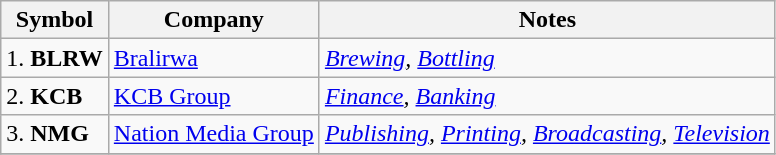<table class="wikitable">
<tr>
<th>Symbol</th>
<th>Company</th>
<th>Notes</th>
</tr>
<tr>
<td>1. <strong>BLRW</strong></td>
<td><a href='#'>Bralirwa</a></td>
<td><em><a href='#'>Brewing</a>, <a href='#'>Bottling</a></em></td>
</tr>
<tr>
<td>2. <strong>KCB</strong></td>
<td><a href='#'>KCB Group</a></td>
<td><em><a href='#'>Finance</a>, <a href='#'>Banking</a></em></td>
</tr>
<tr>
<td>3. <strong>NMG</strong></td>
<td><a href='#'>Nation Media Group</a></td>
<td><em><a href='#'>Publishing</a>, <a href='#'>Printing</a>, <a href='#'>Broadcasting</a>, <a href='#'>Television</a></em></td>
</tr>
<tr>
</tr>
</table>
